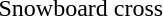<table>
<tr>
<td>Snowboard cross</td>
<td><br></td>
<td><br></td>
<td><br></td>
</tr>
</table>
